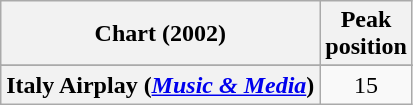<table class="wikitable plainrowheaders" style="text-align:center">
<tr>
<th scope="col">Chart (2002)</th>
<th scope="col">Peak<br>position</th>
</tr>
<tr>
</tr>
<tr>
<th scope="row">Italy Airplay (<em><a href='#'>Music & Media</a></em>)</th>
<td>15</td>
</tr>
</table>
